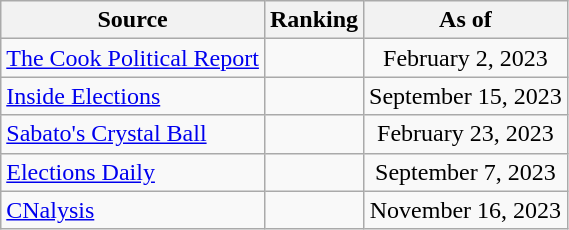<table class="wikitable" style="text-align:center">
<tr>
<th>Source</th>
<th>Ranking</th>
<th>As of</th>
</tr>
<tr>
<td align=left><a href='#'>The Cook Political Report</a></td>
<td></td>
<td>February 2, 2023</td>
</tr>
<tr>
<td align=left><a href='#'>Inside Elections</a></td>
<td></td>
<td>September 15, 2023</td>
</tr>
<tr>
<td align=left><a href='#'>Sabato's Crystal Ball</a></td>
<td></td>
<td>February 23, 2023</td>
</tr>
<tr>
<td align=left><a href='#'>Elections Daily</a></td>
<td></td>
<td>September 7, 2023</td>
</tr>
<tr>
<td align=left><a href='#'>CNalysis</a></td>
<td></td>
<td>November 16, 2023</td>
</tr>
</table>
